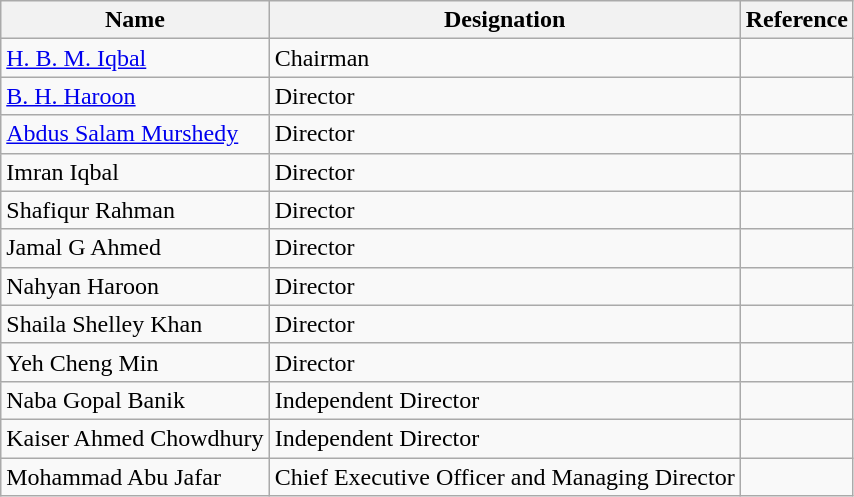<table class="wikitable">
<tr>
<th>Name</th>
<th>Designation</th>
<th>Reference</th>
</tr>
<tr>
<td><a href='#'>H. B. M. Iqbal</a></td>
<td>Chairman</td>
<td></td>
</tr>
<tr>
<td><a href='#'>B. H. Haroon</a></td>
<td>Director</td>
<td></td>
</tr>
<tr>
<td><a href='#'>Abdus Salam Murshedy</a></td>
<td>Director</td>
<td></td>
</tr>
<tr>
<td>Imran Iqbal</td>
<td>Director</td>
<td></td>
</tr>
<tr>
<td>Shafiqur Rahman</td>
<td>Director</td>
<td></td>
</tr>
<tr>
<td>Jamal G Ahmed</td>
<td>Director</td>
<td></td>
</tr>
<tr>
<td>Nahyan Haroon</td>
<td>Director</td>
<td></td>
</tr>
<tr>
<td>Shaila Shelley Khan</td>
<td>Director</td>
<td></td>
</tr>
<tr>
<td>Yeh Cheng Min</td>
<td>Director</td>
<td></td>
</tr>
<tr>
<td>Naba Gopal Banik</td>
<td>Independent Director</td>
<td></td>
</tr>
<tr>
<td>Kaiser Ahmed Chowdhury</td>
<td>Independent Director</td>
<td></td>
</tr>
<tr>
<td>Mohammad Abu Jafar</td>
<td>Chief Executive Officer and Managing Director</td>
<td></td>
</tr>
</table>
